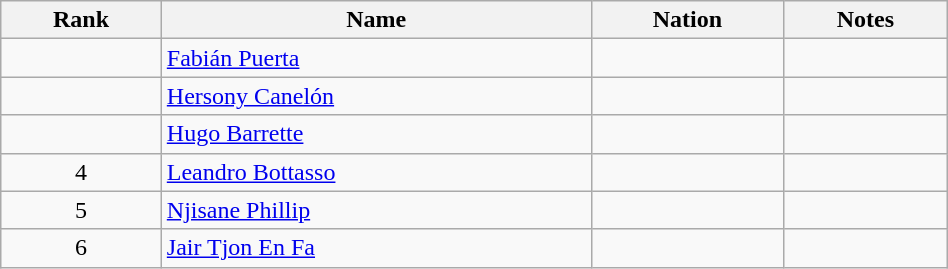<table class="wikitable sortable" style="text-align:center" width=50%>
<tr>
<th>Rank</th>
<th>Name</th>
<th>Nation</th>
<th>Notes</th>
</tr>
<tr>
<td></td>
<td align=left><a href='#'>Fabián Puerta</a></td>
<td align=left></td>
<td></td>
</tr>
<tr>
<td></td>
<td align=left><a href='#'>Hersony Canelón</a></td>
<td align=left></td>
<td></td>
</tr>
<tr>
<td></td>
<td align=left><a href='#'>Hugo Barrette</a></td>
<td align=left></td>
<td></td>
</tr>
<tr>
<td>4</td>
<td align=left><a href='#'>Leandro Bottasso</a></td>
<td align=left></td>
<td></td>
</tr>
<tr>
<td>5</td>
<td align=left><a href='#'>Njisane Phillip</a></td>
<td align=left></td>
<td></td>
</tr>
<tr>
<td>6</td>
<td align=left><a href='#'>Jair Tjon En Fa</a></td>
<td align=left></td>
<td></td>
</tr>
</table>
